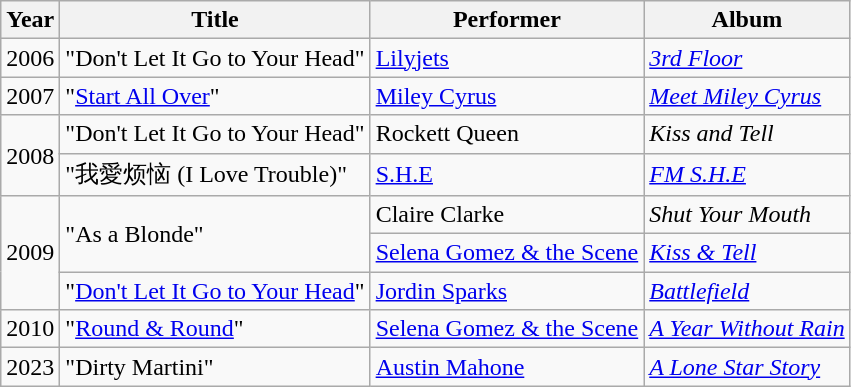<table class="wikitable">
<tr>
<th style="text-align:center;">Year</th>
<th align="left">Title</th>
<th align="left">Performer</th>
<th align="left">Album</th>
</tr>
<tr>
<td style="text-align:center;">2006</td>
<td align="left">"Don't Let It Go to Your Head"</td>
<td align="left"><a href='#'>Lilyjets</a></td>
<td align="left"><em><a href='#'>3rd Floor</a></em></td>
</tr>
<tr>
<td style="text-align:center;">2007</td>
<td align="left">"<a href='#'>Start All Over</a>"</td>
<td align="left"><a href='#'>Miley Cyrus</a></td>
<td align="left"><em><a href='#'>Meet Miley Cyrus</a></em></td>
</tr>
<tr>
<td rowspan="2">2008</td>
<td align="left">"Don't Let It Go to Your Head"</td>
<td align="left">Rockett Queen</td>
<td align="left"><em>Kiss and Tell</em></td>
</tr>
<tr>
<td align="left">"我愛烦恼 (I Love Trouble)"</td>
<td align="left"><a href='#'>S.H.E</a></td>
<td align="left"><em><a href='#'>FM S.H.E</a></em></td>
</tr>
<tr>
<td rowspan="3">2009</td>
<td rowspan="2">"As a Blonde"</td>
<td align="left">Claire Clarke</td>
<td align="left"><em>Shut Your Mouth</em></td>
</tr>
<tr>
<td align="left"><a href='#'>Selena Gomez & the Scene</a></td>
<td align="left"><em><a href='#'>Kiss & Tell</a></em></td>
</tr>
<tr>
<td align="left">"<a href='#'>Don't Let It Go to Your Head</a>"</td>
<td align="left"><a href='#'>Jordin Sparks</a></td>
<td align="left"><em><a href='#'>Battlefield</a></em></td>
</tr>
<tr>
<td style="text-align:center;">2010</td>
<td align="left">"<a href='#'>Round & Round</a>"</td>
<td align="left"><a href='#'>Selena Gomez & the Scene</a></td>
<td align="left"><em><a href='#'>A Year Without Rain</a></em></td>
</tr>
<tr>
<td style="text-align:center;">2023</td>
<td align="left">"Dirty Martini"</td>
<td align="left"><a href='#'>Austin Mahone</a></td>
<td align="left"><em><a href='#'>A Lone Star Story</a></em></td>
</tr>
</table>
